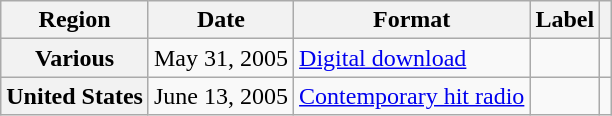<table class="wikitable plainrowheaders">
<tr>
<th scope="col">Region</th>
<th scope="col">Date</th>
<th scope="col">Format</th>
<th scope="col">Label</th>
<th scope="col"></th>
</tr>
<tr>
<th scope="row">Various</th>
<td>May 31, 2005</td>
<td><a href='#'>Digital download</a></td>
<td></td>
<td align="center"></td>
</tr>
<tr>
<th scope="row">United States</th>
<td>June 13, 2005</td>
<td><a href='#'>Contemporary hit radio</a></td>
<td></td>
<td align="center"></td>
</tr>
</table>
